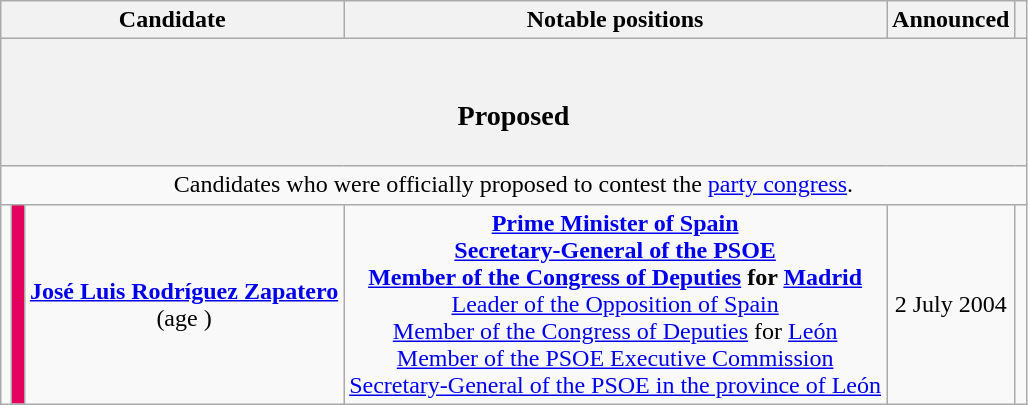<table class="wikitable" style="text-align:center;">
<tr>
<th colspan="3">Candidate</th>
<th>Notable positions</th>
<th>Announced</th>
<th></th>
</tr>
<tr>
<th colspan="6"><br><h3>Proposed</h3></th>
</tr>
<tr>
<td colspan="6">Candidates who were officially proposed to contest the <a href='#'>party congress</a>.</td>
</tr>
<tr>
<td></td>
<td width="1px" style="color:inherit;background:#E3035F"></td>
<td><strong><a href='#'>José Luis Rodríguez Zapatero</a></strong><br>(age )</td>
<td><strong><a href='#'>Prime Minister of Spain</a> <br><a href='#'>Secretary-General of the PSOE</a> <br><a href='#'>Member of the Congress of Deputies</a> for <a href='#'>Madrid</a> </strong><br><a href='#'>Leader of the Opposition of Spain</a> <br><a href='#'>Member of the Congress of Deputies</a> for <a href='#'>León</a> <br><a href='#'>Member of the PSOE Executive Commission</a> <br><a href='#'>Secretary-General of the PSOE in the province of León</a> </td>
<td>2 July 2004</td>
<td></td>
</tr>
</table>
